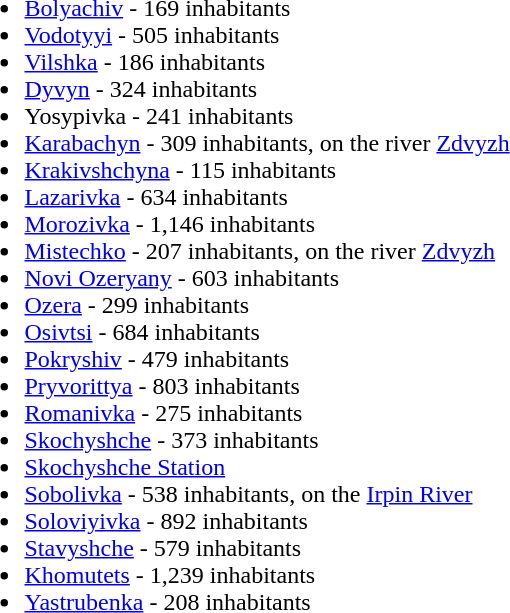<table>
<tr>
<td><br><ul><li><a href='#'>Bolyachiv</a> - 169 inhabitants</li><li><a href='#'>Vodotyyi</a> - 505 inhabitants</li><li><a href='#'>Vilshka</a> - 186 inhabitants</li><li><a href='#'>Dyvyn</a> - 324 inhabitants</li><li>Yosypivka - 241 inhabitants</li><li><a href='#'>Karabachyn</a> - 309 inhabitants, on the river <a href='#'>Zdvyzh</a></li><li><a href='#'>Krakivshchyna</a> - 115 inhabitants</li><li><a href='#'>Lazarivka</a> - 634 inhabitants</li><li><a href='#'>Morozivka</a> - 1,146 inhabitants</li><li><a href='#'>Mistechko</a> - 207 inhabitants, on the river <a href='#'>Zdvyzh</a></li><li><a href='#'>Novi Ozeryany</a> - 603 inhabitants</li><li><a href='#'>Ozera</a> - 299 inhabitants</li><li><a href='#'>Osivtsi</a> - 684 inhabitants</li><li><a href='#'>Pokryshiv</a> - 479 inhabitants</li><li><a href='#'>Pryvorittya</a> - 803 inhabitants</li><li><a href='#'>Romanivka</a> - 275 inhabitants</li><li><a href='#'>Skochyshche</a> - 373 inhabitants</li><li><a href='#'>Skochyshche Station</a></li><li><a href='#'>Sobolivka</a> - 538 inhabitants, on the <a href='#'>Irpin River</a></li><li><a href='#'>Soloviyivka</a> - 892 inhabitants</li><li><a href='#'>Stavyshche</a> - 579 inhabitants</li><li><a href='#'>Khomutets</a> - 1,239 inhabitants</li><li><a href='#'>Yastrubenka</a> - 208 inhabitants</li></ul></td>
</tr>
</table>
